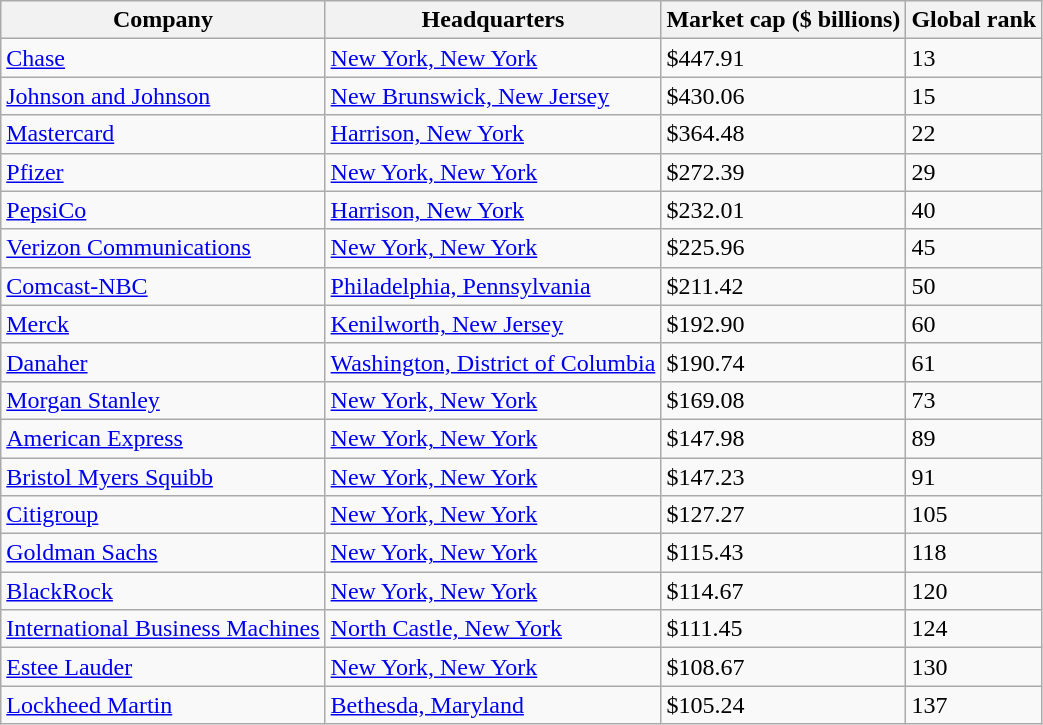<table class="wikitable sortable" style="text-align:left">
<tr>
<th>Company</th>
<th>Headquarters</th>
<th>Market cap ($ billions)</th>
<th>Global rank</th>
</tr>
<tr>
<td><a href='#'>Chase</a></td>
<td><a href='#'>New York, New York</a></td>
<td data-sort-value="vaarlington">$447.91</td>
<td>13</td>
</tr>
<tr>
<td><a href='#'>Johnson and Johnson</a></td>
<td><a href='#'>New Brunswick, New Jersey</a></td>
<td>$430.06</td>
<td>15</td>
</tr>
<tr>
<td><a href='#'>Mastercard</a></td>
<td><a href='#'>Harrison, New York</a></td>
<td data-sort-value="vamclean">$364.48</td>
<td>22</td>
</tr>
<tr>
<td><a href='#'>Pfizer</a></td>
<td><a href='#'>New York, New York</a></td>
<td>$272.39</td>
<td>29</td>
</tr>
<tr>
<td><a href='#'>PepsiCo</a></td>
<td><a href='#'>Harrison, New York</a></td>
<td data-sort-value="vamclean">$232.01</td>
<td>40</td>
</tr>
<tr>
<td><a href='#'>Verizon Communications</a></td>
<td><a href='#'>New York, New York</a></td>
<td data-sort-value="vatysons">$225.96</td>
<td>45</td>
</tr>
<tr>
<td><a href='#'>Comcast-NBC</a></td>
<td><a href='#'>Philadelphia, Pennsylvania</a></td>
<td data-sort-value="vamclean">$211.42</td>
<td>50</td>
</tr>
<tr>
<td><a href='#'>Merck</a></td>
<td><a href='#'>Kenilworth, New Jersey</a></td>
<td data-sort-value="vafalls">$192.90</td>
<td>60</td>
</tr>
<tr>
<td><a href='#'>Danaher</a></td>
<td><a href='#'>Washington, District of Columbia</a></td>
<td data-sort-value="vamclean">$190.74</td>
<td>61</td>
</tr>
<tr>
<td><a href='#'>Morgan Stanley</a></td>
<td><a href='#'>New York, New York</a></td>
<td data-sort-value="vareston">$169.08</td>
<td>73</td>
</tr>
<tr>
<td><a href='#'>American Express</a></td>
<td><a href='#'>New York, New York</a></td>
<td data-sort-value="vafalls">$147.98</td>
<td>89</td>
</tr>
<tr>
<td><a href='#'>Bristol Myers Squibb</a></td>
<td><a href='#'>New York, New York</a></td>
<td>$147.23</td>
<td>91</td>
</tr>
<tr>
<td><a href='#'>Citigroup</a></td>
<td><a href='#'>New York, New York</a></td>
<td>$127.27</td>
<td>105</td>
</tr>
<tr>
<td><a href='#'>Goldman Sachs</a></td>
<td><a href='#'>New York, New York</a></td>
<td>$115.43</td>
<td>118</td>
</tr>
<tr>
<td><a href='#'>BlackRock</a></td>
<td><a href='#'>New York, New York</a></td>
<td>$114.67</td>
<td>120</td>
</tr>
<tr>
<td><a href='#'>International Business Machines</a></td>
<td><a href='#'>North Castle, New York</a></td>
<td>$111.45</td>
<td>124</td>
</tr>
<tr>
<td><a href='#'>Estee Lauder</a></td>
<td><a href='#'>New York, New York</a></td>
<td>$108.67</td>
<td>130</td>
</tr>
<tr>
<td><a href='#'>Lockheed Martin</a></td>
<td><a href='#'>Bethesda, Maryland</a></td>
<td>$105.24</td>
<td>137</td>
</tr>
</table>
